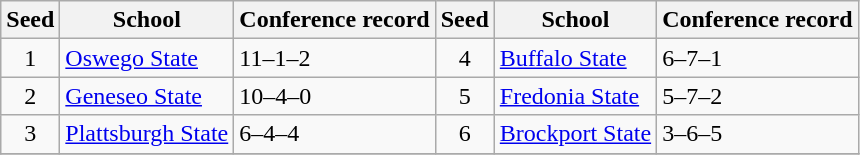<table class="wikitable">
<tr>
<th>Seed</th>
<th>School</th>
<th>Conference record</th>
<th>Seed</th>
<th>School</th>
<th>Conference record</th>
</tr>
<tr>
<td align=center>1</td>
<td><a href='#'>Oswego State</a></td>
<td>11–1–2</td>
<td align=center>4</td>
<td><a href='#'>Buffalo State</a></td>
<td>6–7–1</td>
</tr>
<tr>
<td align=center>2</td>
<td><a href='#'>Geneseo State</a></td>
<td>10–4–0</td>
<td align=center>5</td>
<td><a href='#'>Fredonia State</a></td>
<td>5–7–2</td>
</tr>
<tr>
<td align=center>3</td>
<td><a href='#'>Plattsburgh State</a></td>
<td>6–4–4</td>
<td align=center>6</td>
<td><a href='#'>Brockport State</a></td>
<td>3–6–5</td>
</tr>
<tr>
</tr>
</table>
